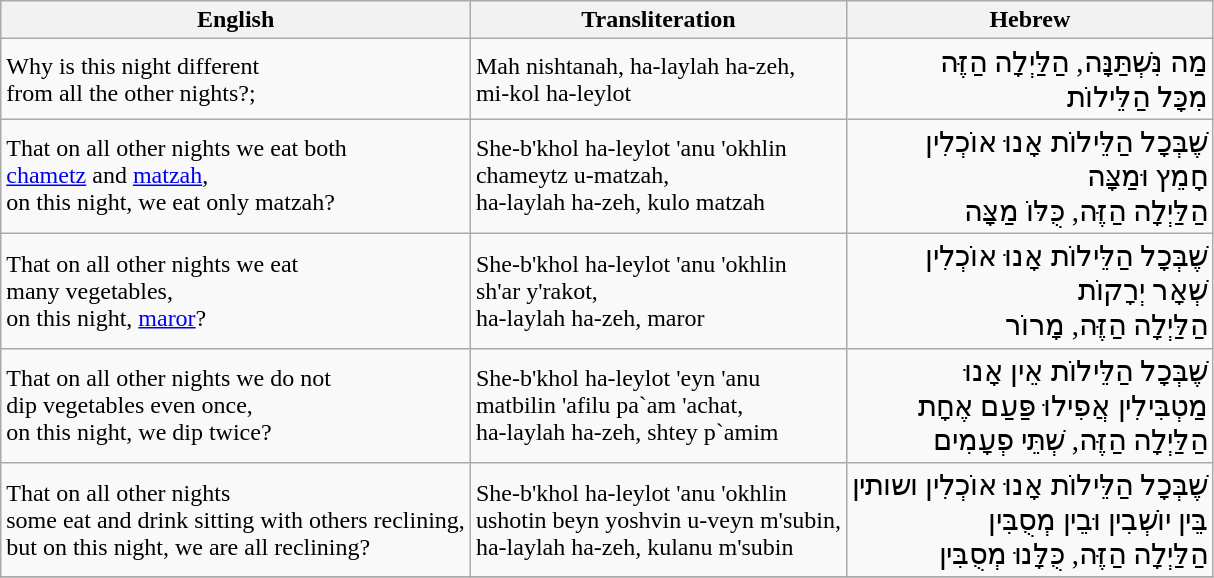<table class="wikitable">
<tr>
<th>English</th>
<th>Transliteration</th>
<th>Hebrew</th>
</tr>
<tr>
<td>Why is this night different <br>from all the other nights?;</td>
<td>Mah nishtanah, ha-laylah ha-zeh,<br>mi-kol ha-leylot</td>
<td align="right"><big>מַה נִּשְׁתַּנָּה, הַלַּיְלָה הַזֶּה<br>מִכָּל הַלֵּילוֹת</big></td>
</tr>
<tr>
<td>That on all other nights we eat both <br><a href='#'>chametz</a> and <a href='#'>matzah</a>,<br>on this night, we eat only matzah?</td>
<td>She-b'khol ha-leylot 'anu 'okhlin<br>chameytz u-matzah,<br>ha-laylah ha-zeh, kulo matzah</td>
<td align="right"><big>שֶׁבְּכָל הַלֵּילוֹת אָנוּ אוֹכְלִין<br>חָמֵץ וּמַצָּה<br>הַלַּיְלָה הַזֶּה, כֻּלּוֹ מַצָּה</big></td>
</tr>
<tr>
<td>That on all other nights we eat<br>many vegetables,<br>on this night, <a href='#'>maror</a>?</td>
<td>She-b'khol ha-leylot 'anu 'okhlin<br>sh'ar y'rakot,<br>ha-laylah ha-zeh, maror</td>
<td align="right"><big>שֶׁבְּכָל הַלֵּילוֹת אָנוּ אוֹכְלִין<br>שְׁאָר יְרָקוֹת<br>הַלַּיְלָה הַזֶּה, מָרוֹר</big></td>
</tr>
<tr>
<td>That on all other nights we do not<br>dip vegetables even once,<br>on this night, we dip twice?</td>
<td>She-b'khol ha-leylot 'eyn 'anu<br>matbilin 'afilu pa`am 'achat,<br>ha-laylah ha-zeh, shtey p`amim</td>
<td align="right"><big>שֶׁבְּכָל הַלֵּילוֹת אֵין אָנוּ<br>מַטְבִּילִין אֲפִילוּ פַּעַם אֶחָת<br>הַלַּיְלָה הַזֶּה, שְׁתֵּי פְעָמִים</big></td>
</tr>
<tr>
<td>That on all other nights <br>some eat and drink sitting with others reclining,<br>but on this night, we are all reclining?</td>
<td>She-b'khol ha-leylot 'anu 'okhlin<br>ushotin beyn yoshvin u-veyn m'subin,<br>ha-laylah ha-zeh, kulanu m'subin</td>
<td align="right"><big>שֶׁבְּכָל הַלֵּילוֹת אָנוּ אוֹכְלִין ושותין <br>בֵּין יוֹשְׁבִין וּבֵין מְסֻבִּין<br>הַלַּיְלָה הַזֶּה, כֻּלָּנוּ מְסֻבִּין</big></td>
</tr>
<tr>
</tr>
</table>
